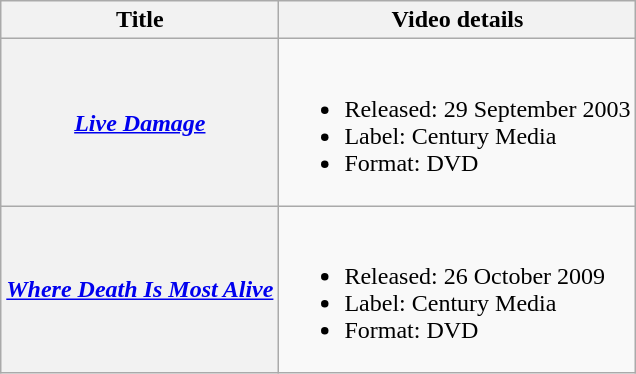<table class="wikitable plainrowheaders">
<tr>
<th scope="col">Title</th>
<th scope="col">Video details</th>
</tr>
<tr>
<th scope="row"><em><a href='#'>Live Damage</a></em></th>
<td><br><ul><li>Released: 29 September 2003</li><li>Label: Century Media</li><li>Format: DVD</li></ul></td>
</tr>
<tr>
<th scope="row"><em><a href='#'>Where Death Is Most Alive</a></em></th>
<td><br><ul><li>Released: 26 October 2009</li><li>Label: Century Media</li><li>Format: DVD</li></ul></td>
</tr>
</table>
